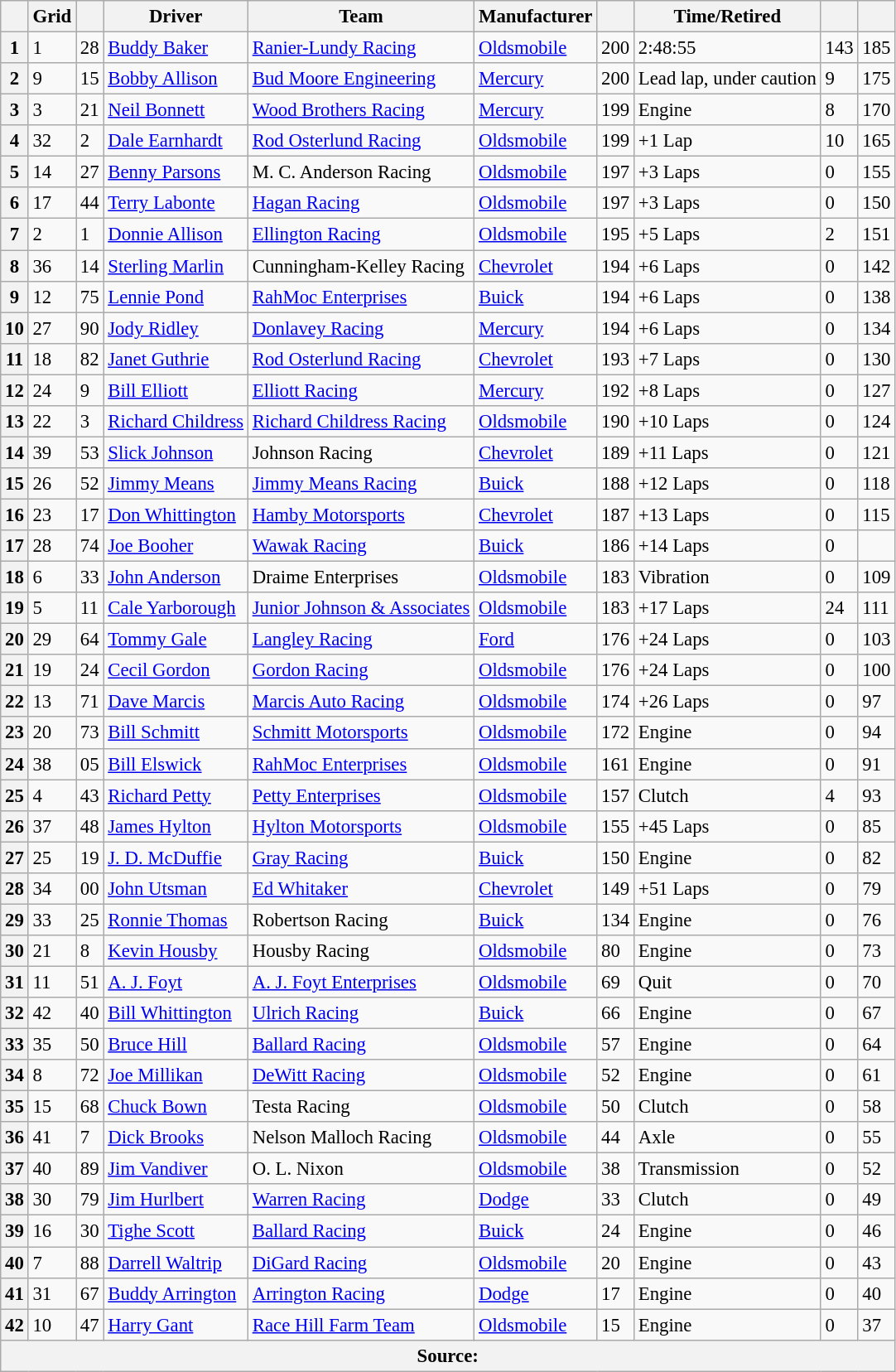<table class="wikitable" style="font-size:95%">
<tr>
<th></th>
<th>Grid</th>
<th></th>
<th>Driver</th>
<th>Team</th>
<th>Manufacturer</th>
<th></th>
<th>Time/Retired</th>
<th></th>
<th></th>
</tr>
<tr>
<th>1</th>
<td>1</td>
<td>28</td>
<td><a href='#'>Buddy Baker</a></td>
<td><a href='#'>Ranier-Lundy Racing</a></td>
<td><a href='#'>Oldsmobile</a></td>
<td>200</td>
<td>2:48:55</td>
<td>143</td>
<td>185</td>
</tr>
<tr>
<th>2</th>
<td>9</td>
<td>15</td>
<td><a href='#'>Bobby Allison</a></td>
<td><a href='#'>Bud Moore Engineering</a></td>
<td><a href='#'>Mercury</a></td>
<td>200</td>
<td>Lead lap, under caution</td>
<td>9</td>
<td>175</td>
</tr>
<tr>
<th>3</th>
<td>3</td>
<td>21</td>
<td><a href='#'>Neil Bonnett</a></td>
<td><a href='#'>Wood Brothers Racing</a></td>
<td><a href='#'>Mercury</a></td>
<td>199</td>
<td>Engine</td>
<td>8</td>
<td>170</td>
</tr>
<tr>
<th>4</th>
<td>32</td>
<td>2</td>
<td><a href='#'>Dale Earnhardt</a></td>
<td><a href='#'>Rod Osterlund Racing</a></td>
<td><a href='#'>Oldsmobile</a></td>
<td>199</td>
<td>+1 Lap</td>
<td>10</td>
<td>165</td>
</tr>
<tr>
<th>5</th>
<td>14</td>
<td>27</td>
<td><a href='#'>Benny Parsons</a></td>
<td>M. C. Anderson Racing</td>
<td><a href='#'>Oldsmobile</a></td>
<td>197</td>
<td>+3 Laps</td>
<td>0</td>
<td>155</td>
</tr>
<tr>
<th>6</th>
<td>17</td>
<td>44</td>
<td><a href='#'>Terry Labonte</a></td>
<td><a href='#'>Hagan Racing</a></td>
<td><a href='#'>Oldsmobile</a></td>
<td>197</td>
<td>+3 Laps</td>
<td>0</td>
<td>150</td>
</tr>
<tr>
<th>7</th>
<td>2</td>
<td>1</td>
<td><a href='#'>Donnie Allison</a></td>
<td><a href='#'>Ellington Racing</a></td>
<td><a href='#'>Oldsmobile</a></td>
<td>195</td>
<td>+5 Laps</td>
<td>2</td>
<td>151</td>
</tr>
<tr>
<th>8</th>
<td>36</td>
<td>14</td>
<td><a href='#'>Sterling Marlin</a></td>
<td>Cunningham-Kelley Racing</td>
<td><a href='#'>Chevrolet</a></td>
<td>194</td>
<td>+6 Laps</td>
<td>0</td>
<td>142</td>
</tr>
<tr>
<th>9</th>
<td>12</td>
<td>75</td>
<td><a href='#'>Lennie Pond</a></td>
<td><a href='#'>RahMoc Enterprises</a></td>
<td><a href='#'>Buick</a></td>
<td>194</td>
<td>+6 Laps</td>
<td>0</td>
<td>138</td>
</tr>
<tr>
<th>10</th>
<td>27</td>
<td>90</td>
<td><a href='#'>Jody Ridley</a></td>
<td><a href='#'>Donlavey Racing</a></td>
<td><a href='#'>Mercury</a></td>
<td>194</td>
<td>+6 Laps</td>
<td>0</td>
<td>134</td>
</tr>
<tr>
<th>11</th>
<td>18</td>
<td>82</td>
<td><a href='#'>Janet Guthrie</a></td>
<td><a href='#'>Rod Osterlund Racing</a></td>
<td><a href='#'>Chevrolet</a></td>
<td>193</td>
<td>+7 Laps</td>
<td>0</td>
<td>130</td>
</tr>
<tr>
<th>12</th>
<td>24</td>
<td>9</td>
<td><a href='#'>Bill Elliott</a></td>
<td><a href='#'>Elliott Racing</a></td>
<td><a href='#'>Mercury</a></td>
<td>192</td>
<td>+8 Laps</td>
<td>0</td>
<td>127</td>
</tr>
<tr>
<th>13</th>
<td>22</td>
<td>3</td>
<td><a href='#'>Richard Childress</a></td>
<td><a href='#'>Richard Childress Racing</a></td>
<td><a href='#'>Oldsmobile</a></td>
<td>190</td>
<td>+10 Laps</td>
<td>0</td>
<td>124</td>
</tr>
<tr>
<th>14</th>
<td>39</td>
<td>53</td>
<td><a href='#'>Slick Johnson</a></td>
<td>Johnson Racing</td>
<td><a href='#'>Chevrolet</a></td>
<td>189</td>
<td>+11 Laps</td>
<td>0</td>
<td>121</td>
</tr>
<tr>
<th>15</th>
<td>26</td>
<td>52</td>
<td><a href='#'>Jimmy Means</a></td>
<td><a href='#'>Jimmy Means Racing</a></td>
<td><a href='#'>Buick</a></td>
<td>188</td>
<td>+12 Laps</td>
<td>0</td>
<td>118</td>
</tr>
<tr>
<th>16</th>
<td>23</td>
<td>17</td>
<td><a href='#'>Don Whittington</a></td>
<td><a href='#'>Hamby Motorsports</a></td>
<td><a href='#'>Chevrolet</a></td>
<td>187</td>
<td>+13 Laps</td>
<td>0</td>
<td>115</td>
</tr>
<tr>
<th>17</th>
<td>28</td>
<td>74</td>
<td><a href='#'>Joe Booher</a></td>
<td><a href='#'>Wawak Racing</a></td>
<td><a href='#'>Buick</a></td>
<td>186</td>
<td>+14 Laps</td>
<td>0</td>
<td></td>
</tr>
<tr>
<th>18</th>
<td>6</td>
<td>33</td>
<td><a href='#'>John Anderson</a></td>
<td>Draime Enterprises</td>
<td><a href='#'>Oldsmobile</a></td>
<td>183</td>
<td>Vibration</td>
<td>0</td>
<td>109</td>
</tr>
<tr>
<th>19</th>
<td>5</td>
<td>11</td>
<td><a href='#'>Cale Yarborough</a></td>
<td><a href='#'>Junior Johnson & Associates</a></td>
<td><a href='#'>Oldsmobile</a></td>
<td>183</td>
<td>+17 Laps</td>
<td>24</td>
<td>111</td>
</tr>
<tr>
<th>20</th>
<td>29</td>
<td>64</td>
<td><a href='#'>Tommy Gale</a></td>
<td><a href='#'>Langley Racing</a></td>
<td><a href='#'>Ford</a></td>
<td>176</td>
<td>+24 Laps</td>
<td>0</td>
<td>103</td>
</tr>
<tr>
<th>21</th>
<td>19</td>
<td>24</td>
<td><a href='#'>Cecil Gordon</a></td>
<td><a href='#'>Gordon Racing</a></td>
<td><a href='#'>Oldsmobile</a></td>
<td>176</td>
<td>+24 Laps</td>
<td>0</td>
<td>100</td>
</tr>
<tr>
<th>22</th>
<td>13</td>
<td>71</td>
<td><a href='#'>Dave Marcis</a></td>
<td><a href='#'>Marcis Auto Racing</a></td>
<td><a href='#'>Oldsmobile</a></td>
<td>174</td>
<td>+26 Laps</td>
<td>0</td>
<td>97</td>
</tr>
<tr>
<th>23</th>
<td>20</td>
<td>73</td>
<td><a href='#'>Bill Schmitt</a></td>
<td><a href='#'>Schmitt Motorsports</a></td>
<td><a href='#'>Oldsmobile</a></td>
<td>172</td>
<td>Engine</td>
<td>0</td>
<td>94</td>
</tr>
<tr>
<th>24</th>
<td>38</td>
<td>05</td>
<td><a href='#'>Bill Elswick</a></td>
<td><a href='#'>RahMoc Enterprises</a></td>
<td><a href='#'>Oldsmobile</a></td>
<td>161</td>
<td>Engine</td>
<td>0</td>
<td>91</td>
</tr>
<tr>
<th>25</th>
<td>4</td>
<td>43</td>
<td><a href='#'>Richard Petty</a></td>
<td><a href='#'>Petty Enterprises</a></td>
<td><a href='#'>Oldsmobile</a></td>
<td>157</td>
<td>Clutch</td>
<td>4</td>
<td>93</td>
</tr>
<tr>
<th>26</th>
<td>37</td>
<td>48</td>
<td><a href='#'>James Hylton</a></td>
<td><a href='#'>Hylton Motorsports</a></td>
<td><a href='#'>Oldsmobile</a></td>
<td>155</td>
<td>+45 Laps</td>
<td>0</td>
<td>85</td>
</tr>
<tr>
<th>27</th>
<td>25</td>
<td>19</td>
<td><a href='#'>J. D. McDuffie</a></td>
<td><a href='#'>Gray Racing</a></td>
<td><a href='#'>Buick</a></td>
<td>150</td>
<td>Engine</td>
<td>0</td>
<td>82</td>
</tr>
<tr>
<th>28</th>
<td>34</td>
<td>00</td>
<td><a href='#'>John Utsman</a></td>
<td><a href='#'>Ed Whitaker</a></td>
<td><a href='#'>Chevrolet</a></td>
<td>149</td>
<td>+51 Laps</td>
<td>0</td>
<td>79</td>
</tr>
<tr>
<th>29</th>
<td>33</td>
<td>25</td>
<td><a href='#'>Ronnie Thomas</a></td>
<td>Robertson Racing</td>
<td><a href='#'>Buick</a></td>
<td>134</td>
<td>Engine</td>
<td>0</td>
<td>76</td>
</tr>
<tr>
<th>30</th>
<td>21</td>
<td>8</td>
<td><a href='#'>Kevin Housby</a></td>
<td>Housby Racing</td>
<td><a href='#'>Oldsmobile</a></td>
<td>80</td>
<td>Engine</td>
<td>0</td>
<td>73</td>
</tr>
<tr>
<th>31</th>
<td>11</td>
<td>51</td>
<td><a href='#'>A. J. Foyt</a></td>
<td><a href='#'>A. J. Foyt Enterprises</a></td>
<td><a href='#'>Oldsmobile</a></td>
<td>69</td>
<td>Quit</td>
<td>0</td>
<td>70</td>
</tr>
<tr>
<th>32</th>
<td>42</td>
<td>40</td>
<td><a href='#'>Bill Whittington</a></td>
<td><a href='#'>Ulrich Racing</a></td>
<td><a href='#'>Buick</a></td>
<td>66</td>
<td>Engine</td>
<td>0</td>
<td>67</td>
</tr>
<tr>
<th>33</th>
<td>35</td>
<td>50</td>
<td><a href='#'>Bruce Hill</a></td>
<td><a href='#'>Ballard Racing</a></td>
<td><a href='#'>Oldsmobile</a></td>
<td>57</td>
<td>Engine</td>
<td>0</td>
<td>64</td>
</tr>
<tr>
<th>34</th>
<td>8</td>
<td>72</td>
<td><a href='#'>Joe Millikan</a></td>
<td><a href='#'>DeWitt Racing</a></td>
<td><a href='#'>Oldsmobile</a></td>
<td>52</td>
<td>Engine</td>
<td>0</td>
<td>61</td>
</tr>
<tr>
<th>35</th>
<td>15</td>
<td>68</td>
<td><a href='#'>Chuck Bown</a></td>
<td>Testa Racing</td>
<td><a href='#'>Oldsmobile</a></td>
<td>50</td>
<td>Clutch</td>
<td>0</td>
<td>58</td>
</tr>
<tr>
<th>36</th>
<td>41</td>
<td>7</td>
<td><a href='#'>Dick Brooks</a></td>
<td>Nelson Malloch Racing</td>
<td><a href='#'>Oldsmobile</a></td>
<td>44</td>
<td>Axle</td>
<td>0</td>
<td>55</td>
</tr>
<tr>
<th>37</th>
<td>40</td>
<td>89</td>
<td><a href='#'>Jim Vandiver</a></td>
<td>O. L. Nixon</td>
<td><a href='#'>Oldsmobile</a></td>
<td>38</td>
<td>Transmission</td>
<td>0</td>
<td>52</td>
</tr>
<tr>
<th>38</th>
<td>30</td>
<td>79</td>
<td><a href='#'>Jim Hurlbert</a></td>
<td><a href='#'>Warren Racing</a></td>
<td><a href='#'>Dodge</a></td>
<td>33</td>
<td>Clutch</td>
<td>0</td>
<td>49</td>
</tr>
<tr>
<th>39</th>
<td>16</td>
<td>30</td>
<td><a href='#'>Tighe Scott</a></td>
<td><a href='#'>Ballard Racing</a></td>
<td><a href='#'>Buick</a></td>
<td>24</td>
<td>Engine</td>
<td>0</td>
<td>46</td>
</tr>
<tr>
<th>40</th>
<td>7</td>
<td>88</td>
<td><a href='#'>Darrell Waltrip</a></td>
<td><a href='#'>DiGard Racing</a></td>
<td><a href='#'>Oldsmobile</a></td>
<td>20</td>
<td>Engine</td>
<td>0</td>
<td>43</td>
</tr>
<tr>
<th>41</th>
<td>31</td>
<td>67</td>
<td><a href='#'>Buddy Arrington</a></td>
<td><a href='#'>Arrington Racing</a></td>
<td><a href='#'>Dodge</a></td>
<td>17</td>
<td>Engine</td>
<td>0</td>
<td>40</td>
</tr>
<tr>
<th>42</th>
<td>10</td>
<td>47</td>
<td><a href='#'>Harry Gant</a></td>
<td><a href='#'>Race Hill Farm Team</a></td>
<td><a href='#'>Oldsmobile</a></td>
<td>15</td>
<td>Engine</td>
<td>0</td>
<td>37</td>
</tr>
<tr>
<th colspan=10>Source:</th>
</tr>
</table>
